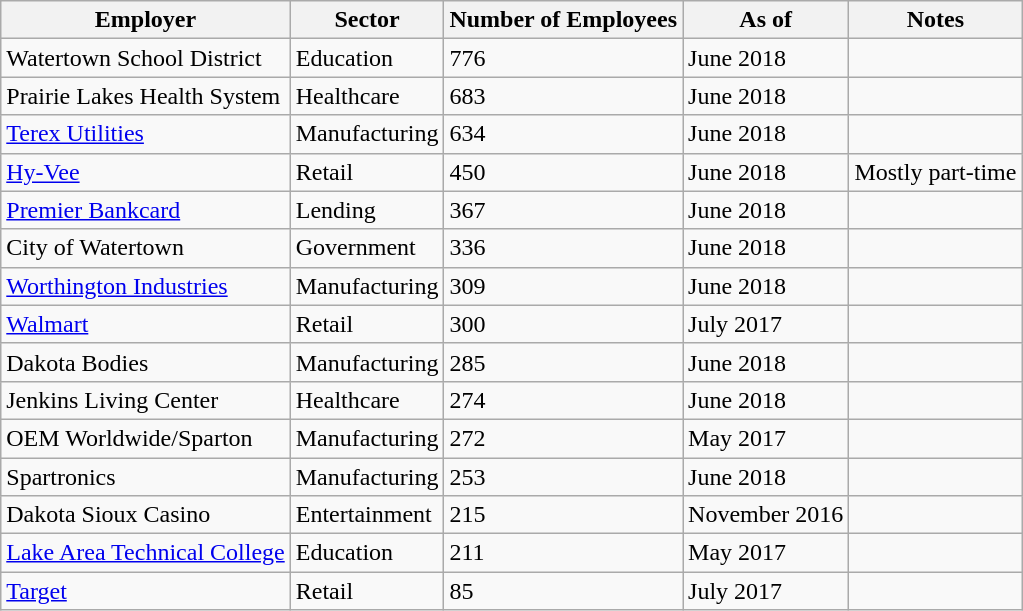<table class="wikitable sortable">
<tr>
<th>Employer</th>
<th>Sector</th>
<th data-sort-type="number">Number of Employees</th>
<th>As of</th>
<th>Notes</th>
</tr>
<tr>
<td>Watertown School District</td>
<td>Education</td>
<td>776</td>
<td>June 2018</td>
<td></td>
</tr>
<tr>
<td>Prairie Lakes Health System</td>
<td>Healthcare</td>
<td>683</td>
<td>June 2018</td>
<td></td>
</tr>
<tr>
<td><a href='#'>Terex Utilities</a></td>
<td>Manufacturing</td>
<td>634</td>
<td>June 2018</td>
<td></td>
</tr>
<tr>
<td><a href='#'>Hy-Vee</a></td>
<td>Retail</td>
<td>450</td>
<td>June 2018</td>
<td>Mostly part-time</td>
</tr>
<tr>
<td><a href='#'>Premier Bankcard</a></td>
<td>Lending</td>
<td>367</td>
<td>June 2018</td>
<td></td>
</tr>
<tr>
<td>City of Watertown</td>
<td>Government</td>
<td>336</td>
<td>June 2018</td>
<td></td>
</tr>
<tr>
<td><a href='#'>Worthington Industries</a></td>
<td>Manufacturing</td>
<td>309</td>
<td>June 2018</td>
<td></td>
</tr>
<tr>
<td><a href='#'>Walmart</a></td>
<td>Retail</td>
<td>300</td>
<td>July 2017</td>
<td></td>
</tr>
<tr>
<td>Dakota Bodies</td>
<td>Manufacturing</td>
<td>285</td>
<td>June 2018</td>
<td></td>
</tr>
<tr>
<td>Jenkins Living Center</td>
<td>Healthcare</td>
<td>274</td>
<td>June 2018</td>
<td></td>
</tr>
<tr>
<td>OEM Worldwide/Sparton</td>
<td>Manufacturing</td>
<td>272</td>
<td>May 2017</td>
<td></td>
</tr>
<tr>
<td>Spartronics</td>
<td>Manufacturing</td>
<td>253</td>
<td>June 2018</td>
<td></td>
</tr>
<tr>
<td>Dakota Sioux Casino</td>
<td>Entertainment</td>
<td>215</td>
<td>November 2016</td>
<td></td>
</tr>
<tr>
<td><a href='#'>Lake Area Technical College</a></td>
<td>Education</td>
<td>211</td>
<td>May 2017</td>
<td></td>
</tr>
<tr>
<td><a href='#'>Target</a></td>
<td>Retail</td>
<td>85</td>
<td>July 2017</td>
<td></td>
</tr>
</table>
